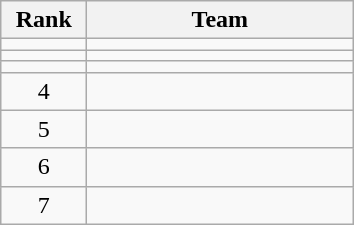<table class="wikitable" style="text-align: center">
<tr>
<th width=50>Rank</th>
<th width=170>Team</th>
</tr>
<tr>
<td></td>
<td align=left></td>
</tr>
<tr>
<td></td>
<td align=left></td>
</tr>
<tr>
<td></td>
<td align=left></td>
</tr>
<tr>
<td>4</td>
<td align=left></td>
</tr>
<tr>
<td>5</td>
<td align=left></td>
</tr>
<tr>
<td>6</td>
<td align=left></td>
</tr>
<tr>
<td>7</td>
<td align=left></td>
</tr>
</table>
